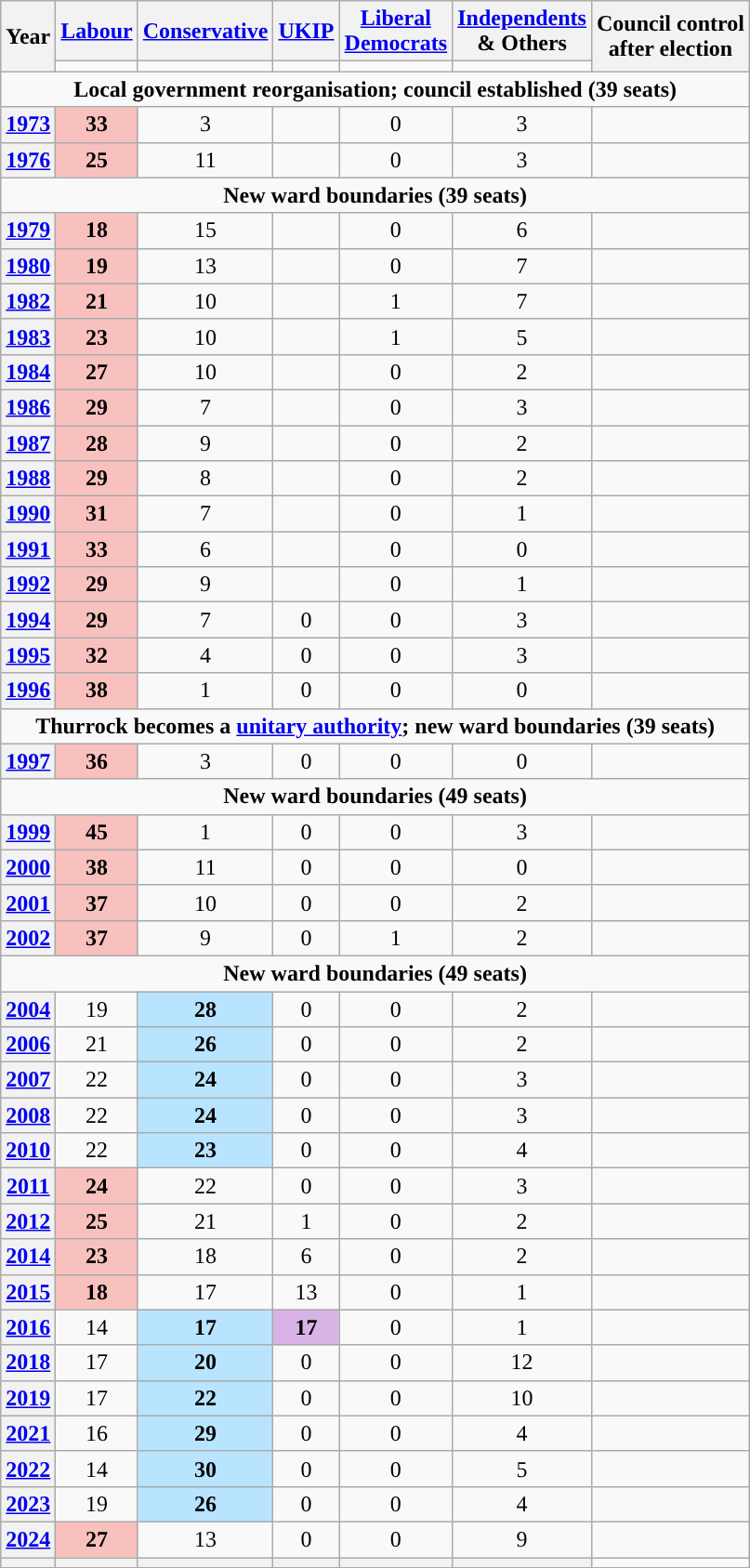<table class="wikitable plainrowheaders" style="text-align:center">
<tr>
<th scope="col" rowspan="2">Year</th>
<th scope="col"><a href='#'>Labour</a></th>
<th scope="col"><a href='#'>Conservative</a></th>
<th scope="col"><a href='#'>UKIP</a></th>
<th scope="col" style="width:1px"><a href='#'>Liberal Democrats</a></th>
<th scope="col"><a href='#'>Independents</a><br>& Others</th>
<th scope="col" rowspan="2" colspan="2">Council control<br>after election</th>
</tr>
<tr>
<td style="background:"></td>
<td style="background:"></td>
<td style="background:"></td>
<td style="background:"></td>
<td style="background:"></td>
</tr>
<tr>
<td colspan="9"><strong>Local government reorganisation; council established (39 seats)</strong></td>
</tr>
<tr>
<th scope="row"><a href='#'>1973</a></th>
<td style="background:#F8C1BE;"><strong>33</strong></td>
<td>3</td>
<td></td>
<td>0</td>
<td>3</td>
<td></td>
</tr>
<tr>
<th scope="row"><a href='#'>1976</a></th>
<td style="background:#F8C1BE;"><strong>25</strong></td>
<td>11</td>
<td></td>
<td>0</td>
<td>3</td>
<td></td>
</tr>
<tr>
<td colspan="9"><strong>New ward boundaries (39 seats)</strong></td>
</tr>
<tr>
<th scope="row"><a href='#'>1979</a></th>
<td style="background:#F8C1BE;"><strong>18</strong></td>
<td>15</td>
<td></td>
<td>0</td>
<td>6</td>
<td></td>
</tr>
<tr>
<th scope="row"><a href='#'>1980</a></th>
<td style="background:#F8C1BE;"><strong>19</strong></td>
<td>13</td>
<td></td>
<td>0</td>
<td>7</td>
<td></td>
</tr>
<tr>
<th scope="row"><a href='#'>1982</a></th>
<td style="background:#F8C1BE;"><strong>21</strong></td>
<td>10</td>
<td></td>
<td>1</td>
<td>7</td>
<td></td>
</tr>
<tr>
<th scope="row"><a href='#'>1983</a></th>
<td style="background:#F8C1BE;"><strong>23</strong></td>
<td>10</td>
<td></td>
<td>1</td>
<td>5</td>
<td></td>
</tr>
<tr>
<th scope="row"><a href='#'>1984</a></th>
<td style="background:#F8C1BE;"><strong>27</strong></td>
<td>10</td>
<td></td>
<td>0</td>
<td>2</td>
<td></td>
</tr>
<tr>
<th scope="row"><a href='#'>1986</a></th>
<td style="background:#F8C1BE;"><strong>29</strong></td>
<td>7</td>
<td></td>
<td>0</td>
<td>3</td>
<td></td>
</tr>
<tr>
<th scope="row"><a href='#'>1987</a></th>
<td style="background:#F8C1BE;"><strong>28</strong></td>
<td>9</td>
<td></td>
<td>0</td>
<td>2</td>
<td></td>
</tr>
<tr>
<th scope="row"><a href='#'>1988</a></th>
<td style="background:#F8C1BE;"><strong>29</strong></td>
<td>8</td>
<td></td>
<td>0</td>
<td>2</td>
<td></td>
</tr>
<tr>
<th scope="row"><a href='#'>1990</a></th>
<td style="background:#F8C1BE;"><strong>31</strong></td>
<td>7</td>
<td></td>
<td>0</td>
<td>1</td>
<td></td>
</tr>
<tr>
<th scope="row"><a href='#'>1991</a></th>
<td style="background:#F8C1BE;"><strong>33</strong></td>
<td>6</td>
<td></td>
<td>0</td>
<td>0</td>
<td></td>
</tr>
<tr>
<th scope="row"><a href='#'>1992</a></th>
<td style="background:#F8C1BE;"><strong>29</strong></td>
<td>9</td>
<td></td>
<td>0</td>
<td>1</td>
<td></td>
</tr>
<tr>
<th scope="row"><a href='#'>1994</a></th>
<td style="background:#F8C1BE;"><strong>29</strong></td>
<td>7</td>
<td>0</td>
<td>0</td>
<td>3</td>
<td></td>
</tr>
<tr>
<th scope="row"><a href='#'>1995</a></th>
<td style="background:#F8C1BE;"><strong>32</strong></td>
<td>4</td>
<td>0</td>
<td>0</td>
<td>3</td>
<td></td>
</tr>
<tr>
<th scope="row"><a href='#'>1996</a></th>
<td style="background:#F8C1BE;"><strong>38</strong></td>
<td>1</td>
<td>0</td>
<td>0</td>
<td>0</td>
<td></td>
</tr>
<tr>
<td colspan="9"><strong>Thurrock becomes a <a href='#'>unitary authority</a>; new ward boundaries (39 seats)</strong></td>
</tr>
<tr>
<th scope="row"><a href='#'>1997</a></th>
<td style="background:#F8C1BE;"><strong>36</strong></td>
<td>3</td>
<td>0</td>
<td>0</td>
<td>0</td>
<td></td>
</tr>
<tr>
<td colspan="9"><strong>New ward boundaries (49 seats)</strong></td>
</tr>
<tr>
<th scope="row"><a href='#'>1999</a></th>
<td style="background:#F8C1BE;"><strong>45</strong></td>
<td>1</td>
<td>0</td>
<td>0</td>
<td>3</td>
<td></td>
</tr>
<tr>
<th scope="row"><a href='#'>2000</a></th>
<td style="background:#F8C1BE;"><strong>38</strong></td>
<td>11</td>
<td>0</td>
<td>0</td>
<td>0</td>
<td></td>
</tr>
<tr>
<th scope="row"><a href='#'>2001</a></th>
<td style="background:#F8C1BE;"><strong>37</strong></td>
<td>10</td>
<td>0</td>
<td>0</td>
<td>2</td>
<td></td>
</tr>
<tr>
<th scope="row"><a href='#'>2002</a></th>
<td style="background:#F8C1BE;"><strong>37</strong></td>
<td>9</td>
<td>0</td>
<td>1</td>
<td>2</td>
<td></td>
</tr>
<tr>
<td colspan="9"><strong>New ward boundaries (49 seats)</strong></td>
</tr>
<tr>
<th scope="row"><a href='#'>2004</a></th>
<td>19</td>
<td style="background:#B9E4FF;"><strong>28</strong></td>
<td>0</td>
<td>0</td>
<td>2</td>
<td></td>
</tr>
<tr>
<th scope="row"><a href='#'>2006</a></th>
<td>21</td>
<td style="background:#B9E4FF;"><strong>26</strong></td>
<td>0</td>
<td>0</td>
<td>2</td>
<td></td>
</tr>
<tr>
<th scope="row"><a href='#'>2007</a></th>
<td>22</td>
<td style="background:#B9E4FF;"><strong>24</strong></td>
<td>0</td>
<td>0</td>
<td>3</td>
<td></td>
</tr>
<tr>
<th scope="row"><a href='#'>2008</a></th>
<td>22</td>
<td style="background:#B9E4FF;"><strong>24</strong></td>
<td>0</td>
<td>0</td>
<td>3</td>
<td></td>
</tr>
<tr>
<th scope="row"><a href='#'>2010</a></th>
<td>22</td>
<td style="background:#B9E4FF;"><strong>23</strong></td>
<td>0</td>
<td>0</td>
<td>4</td>
<td></td>
</tr>
<tr>
<th scope="row"><a href='#'>2011</a></th>
<td style="background:#F8C1BE;"><strong>24</strong></td>
<td>22</td>
<td>0</td>
<td>0</td>
<td>3</td>
<td></td>
</tr>
<tr>
<th scope="row"><a href='#'>2012</a></th>
<td style="background:#F8C1BE;"><strong>25</strong></td>
<td>21</td>
<td>1</td>
<td>0</td>
<td>2</td>
<td></td>
</tr>
<tr>
<th scope="row"><a href='#'>2014</a></th>
<td style="background:#F8C1BE;"><strong>23</strong></td>
<td>18</td>
<td>6</td>
<td>0</td>
<td>2</td>
<td></td>
</tr>
<tr>
<th scope="row"><a href='#'>2015</a></th>
<td style="background:#F8C1BE;"><strong>18</strong></td>
<td>17</td>
<td>13</td>
<td>0</td>
<td>1</td>
<td></td>
</tr>
<tr>
<th scope="row"><a href='#'>2016</a></th>
<td>14</td>
<td style="background:#B9E4FF;"><strong>17</strong></td>
<td style="background:#D8B3E5;"><strong>17</strong></td>
<td>0</td>
<td>1</td>
<td></td>
</tr>
<tr>
<th scope="row"><a href='#'>2018</a></th>
<td>17</td>
<td style="background:#B9E4FF;"><strong>20</strong></td>
<td>0</td>
<td>0</td>
<td>12</td>
<td></td>
</tr>
<tr>
<th scope="row"><a href='#'>2019</a></th>
<td>17</td>
<td style="background:#B9E4FF;"><strong>22</strong></td>
<td>0</td>
<td>0</td>
<td>10</td>
<td></td>
</tr>
<tr>
<th scope="row"><a href='#'>2021</a></th>
<td>16</td>
<td style="background:#B9E4FF;"><strong>29</strong></td>
<td>0</td>
<td>0</td>
<td>4</td>
<td></td>
</tr>
<tr>
<th scope="row"><a href='#'>2022</a></th>
<td>14</td>
<td style="background:#B9E4FF;"><strong>30</strong></td>
<td>0</td>
<td>0</td>
<td>5</td>
<td></td>
</tr>
<tr>
<th scope="row"><a href='#'>2023</a></th>
<td>19</td>
<td style="background:#B9E4FF;"><strong>26</strong></td>
<td>0</td>
<td>0</td>
<td>4</td>
<td></td>
</tr>
<tr>
<th scope="row"><a href='#'>2024</a></th>
<td style="background:#F8C1BE;"><strong>27</strong></td>
<td>13</td>
<td>0</td>
<td>0</td>
<td>9</td>
<td></td>
</tr>
<tr>
<th></th>
<th style="background-color: "></th>
<th style="background-color: "></th>
<th style="background-color: "></th>
<th style="background-color: "></th>
<th style="background-color: "></th>
</tr>
</table>
